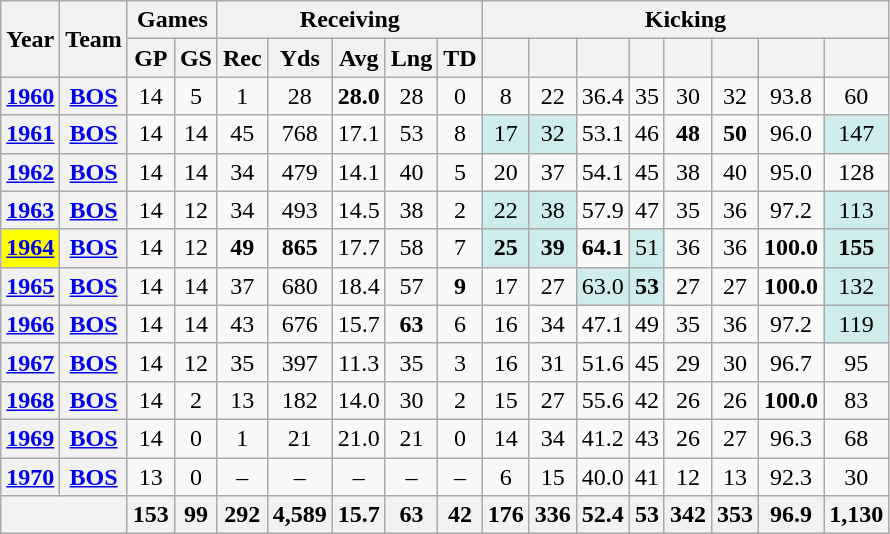<table class="wikitable" style="text-align:center;">
<tr>
<th rowspan="2">Year</th>
<th rowspan="2">Team</th>
<th colspan="2">Games</th>
<th colspan="5">Receiving</th>
<th colspan="8">Kicking</th>
</tr>
<tr>
<th>GP</th>
<th>GS</th>
<th>Rec</th>
<th>Yds</th>
<th>Avg</th>
<th>Lng</th>
<th>TD</th>
<th></th>
<th></th>
<th></th>
<th></th>
<th></th>
<th></th>
<th></th>
<th></th>
</tr>
<tr>
<th><a href='#'>1960</a></th>
<th><a href='#'>BOS</a></th>
<td>14</td>
<td>5</td>
<td>1</td>
<td>28</td>
<td><strong>28.0</strong></td>
<td>28</td>
<td>0</td>
<td>8</td>
<td>22</td>
<td>36.4</td>
<td>35</td>
<td>30</td>
<td>32</td>
<td>93.8</td>
<td>60</td>
</tr>
<tr>
<th><a href='#'>1961</a></th>
<th><a href='#'>BOS</a></th>
<td>14</td>
<td>14</td>
<td>45</td>
<td>768</td>
<td>17.1</td>
<td>53</td>
<td>8</td>
<td style="background:#cfecec;">17</td>
<td style="background:#cfecec;">32</td>
<td>53.1</td>
<td>46</td>
<td><strong>48</strong></td>
<td><strong>50</strong></td>
<td>96.0</td>
<td style="background:#cfecec;">147</td>
</tr>
<tr>
<th><a href='#'>1962</a></th>
<th><a href='#'>BOS</a></th>
<td>14</td>
<td>14</td>
<td>34</td>
<td>479</td>
<td>14.1</td>
<td>40</td>
<td>5</td>
<td>20</td>
<td>37</td>
<td>54.1</td>
<td>45</td>
<td>38</td>
<td>40</td>
<td>95.0</td>
<td>128</td>
</tr>
<tr>
<th><a href='#'>1963</a></th>
<th><a href='#'>BOS</a></th>
<td>14</td>
<td>12</td>
<td>34</td>
<td>493</td>
<td>14.5</td>
<td>38</td>
<td>2</td>
<td style="background:#cfecec;">22</td>
<td style="background:#cfecec;">38</td>
<td>57.9</td>
<td>47</td>
<td>35</td>
<td>36</td>
<td>97.2</td>
<td style="background:#cfecec;">113</td>
</tr>
<tr>
<th style="background:#ffff00;"><a href='#'>1964</a></th>
<th><a href='#'>BOS</a></th>
<td>14</td>
<td>12</td>
<td><strong>49</strong></td>
<td><strong>865</strong></td>
<td>17.7</td>
<td>58</td>
<td>7</td>
<td style="background:#cfecec;"><strong>25</strong></td>
<td style="background:#cfecec;"><strong>39</strong></td>
<td><strong>64.1</strong></td>
<td style="background:#cfecec;">51</td>
<td>36</td>
<td>36</td>
<td><strong>100.0</strong></td>
<td style="background:#cfecec;"><strong>155</strong></td>
</tr>
<tr>
<th><a href='#'>1965</a></th>
<th><a href='#'>BOS</a></th>
<td>14</td>
<td>14</td>
<td>37</td>
<td>680</td>
<td>18.4</td>
<td>57</td>
<td><strong>9</strong></td>
<td>17</td>
<td>27</td>
<td style="background:#cfecec;">63.0</td>
<td style="background:#cfecec;"><strong>53</strong></td>
<td>27</td>
<td>27</td>
<td><strong>100.0</strong></td>
<td style="background:#cfecec;">132</td>
</tr>
<tr>
<th><a href='#'>1966</a></th>
<th><a href='#'>BOS</a></th>
<td>14</td>
<td>14</td>
<td>43</td>
<td>676</td>
<td>15.7</td>
<td><strong>63</strong></td>
<td>6</td>
<td>16</td>
<td>34</td>
<td>47.1</td>
<td>49</td>
<td>35</td>
<td>36</td>
<td>97.2</td>
<td style="background:#cfecec;">119</td>
</tr>
<tr>
<th><a href='#'>1967</a></th>
<th><a href='#'>BOS</a></th>
<td>14</td>
<td>12</td>
<td>35</td>
<td>397</td>
<td>11.3</td>
<td>35</td>
<td>3</td>
<td>16</td>
<td>31</td>
<td>51.6</td>
<td>45</td>
<td>29</td>
<td>30</td>
<td>96.7</td>
<td>95</td>
</tr>
<tr>
<th><a href='#'>1968</a></th>
<th><a href='#'>BOS</a></th>
<td>14</td>
<td>2</td>
<td>13</td>
<td>182</td>
<td>14.0</td>
<td>30</td>
<td>2</td>
<td>15</td>
<td>27</td>
<td>55.6</td>
<td>42</td>
<td>26</td>
<td>26</td>
<td><strong>100.0</strong></td>
<td>83</td>
</tr>
<tr>
<th><a href='#'>1969</a></th>
<th><a href='#'>BOS</a></th>
<td>14</td>
<td>0</td>
<td>1</td>
<td>21</td>
<td>21.0</td>
<td>21</td>
<td>0</td>
<td>14</td>
<td>34</td>
<td>41.2</td>
<td>43</td>
<td>26</td>
<td>27</td>
<td>96.3</td>
<td>68</td>
</tr>
<tr>
<th><a href='#'>1970</a></th>
<th><a href='#'>BOS</a></th>
<td>13</td>
<td>0</td>
<td>–</td>
<td>–</td>
<td>–</td>
<td>–</td>
<td>–</td>
<td>6</td>
<td>15</td>
<td>40.0</td>
<td>41</td>
<td>12</td>
<td>13</td>
<td>92.3</td>
<td>30</td>
</tr>
<tr>
<th colspan="2"></th>
<th>153</th>
<th>99</th>
<th>292</th>
<th>4,589</th>
<th>15.7</th>
<th>63</th>
<th>42</th>
<th>176</th>
<th>336</th>
<th>52.4</th>
<th>53</th>
<th>342</th>
<th>353</th>
<th>96.9</th>
<th>1,130</th>
</tr>
</table>
